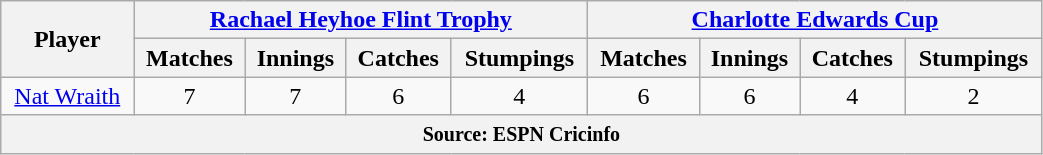<table class="wikitable" style="text-align:center; width:55%;">
<tr>
<th rowspan=2>Player</th>
<th colspan=4><a href='#'>Rachael Heyhoe Flint Trophy</a></th>
<th colspan=4><a href='#'>Charlotte Edwards Cup</a></th>
</tr>
<tr>
<th>Matches</th>
<th>Innings</th>
<th>Catches</th>
<th>Stumpings</th>
<th>Matches</th>
<th>Innings</th>
<th>Catches</th>
<th>Stumpings</th>
</tr>
<tr>
<td><a href='#'>Nat Wraith</a></td>
<td>7</td>
<td>7</td>
<td>6</td>
<td>4</td>
<td>6</td>
<td>6</td>
<td>4</td>
<td>2</td>
</tr>
<tr>
<th colspan="9"><small>Source: ESPN Cricinfo</small></th>
</tr>
</table>
